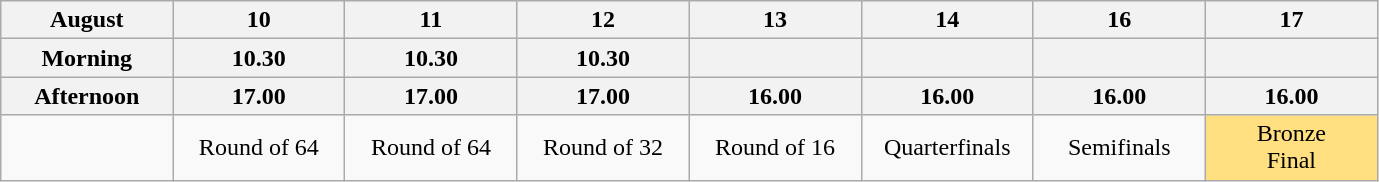<table class="wikitable" style="text-align:center">
<tr>
<th width=10%>August</th>
<th width=10%>10</th>
<th width=10%>11</th>
<th width=10%>12</th>
<th width=10%>13</th>
<th width=10%>14</th>
<th width=10%>16</th>
<th width=10%>17</th>
</tr>
<tr>
<th>Morning</th>
<th>10.30</th>
<th>10.30</th>
<th>10.30</th>
<th></th>
<th></th>
<th></th>
<th></th>
</tr>
<tr>
<th>Afternoon</th>
<th>17.00</th>
<th>17.00</th>
<th>17.00</th>
<th>16.00</th>
<th>16.00</th>
<th>16.00</th>
<th>16.00</th>
</tr>
<tr>
<td></td>
<td>Round of 64</td>
<td>Round of 64</td>
<td>Round of 32</td>
<td>Round of 16</td>
<td>Quarterfinals</td>
<td>Semifinals</td>
<td bgcolor="FFDF80">Bronze<br>Final</td>
</tr>
</table>
